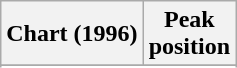<table class="wikitable sortable plainrowheaders" style="text-align:center;">
<tr>
<th scope="col">Chart (1996)</th>
<th scope="col">Peak<br>position</th>
</tr>
<tr>
</tr>
<tr>
</tr>
<tr>
</tr>
<tr>
</tr>
<tr>
</tr>
</table>
